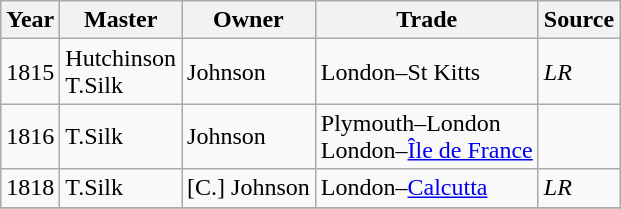<table class=" wikitable">
<tr>
<th>Year</th>
<th>Master</th>
<th>Owner</th>
<th>Trade</th>
<th>Source</th>
</tr>
<tr>
<td>1815</td>
<td>Hutchinson<br>T.Silk</td>
<td>Johnson</td>
<td>London–St Kitts</td>
<td><em>LR</em></td>
</tr>
<tr>
<td>1816</td>
<td>T.Silk</td>
<td>Johnson</td>
<td>Plymouth–London<br>London–<a href='#'>Île de France</a></td>
<td></td>
</tr>
<tr>
<td>1818</td>
<td>T.Silk</td>
<td>[C.] Johnson</td>
<td>London–<a href='#'>Calcutta</a></td>
<td><em>LR</em></td>
</tr>
<tr>
</tr>
</table>
